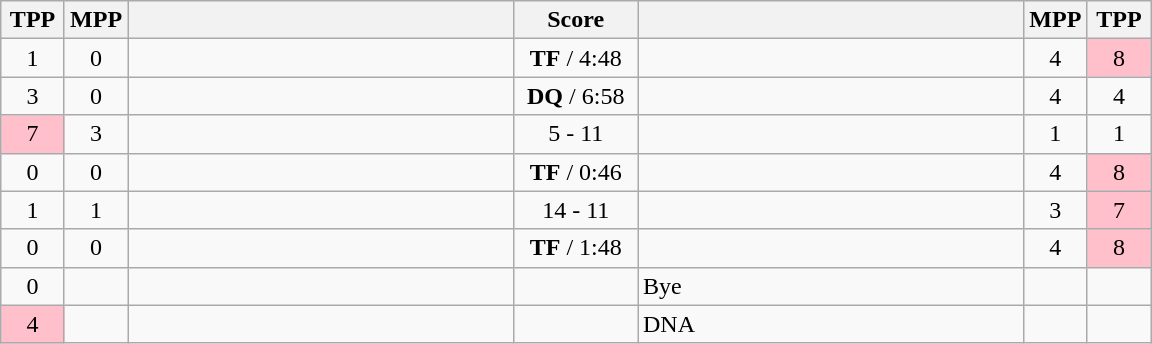<table class="wikitable" style="text-align: center;" |>
<tr>
<th width="35">TPP</th>
<th width="35">MPP</th>
<th width="250"></th>
<th width="75">Score</th>
<th width="250"></th>
<th width="35">MPP</th>
<th width="35">TPP</th>
</tr>
<tr>
<td>1</td>
<td>0</td>
<td style="text-align:left;"><strong></strong></td>
<td><strong>TF</strong> / 4:48</td>
<td style="text-align:left;"></td>
<td>4</td>
<td bgcolor=pink>8</td>
</tr>
<tr>
<td>3</td>
<td>0</td>
<td style="text-align:left;"><strong></strong></td>
<td><strong>DQ</strong> / 6:58</td>
<td style="text-align:left;"></td>
<td>4</td>
<td>4</td>
</tr>
<tr>
<td bgcolor=pink>7</td>
<td>3</td>
<td style="text-align:left;"></td>
<td>5 - 11</td>
<td style="text-align:left;"><strong></strong></td>
<td>1</td>
<td>1</td>
</tr>
<tr>
<td>0</td>
<td>0</td>
<td style="text-align:left;"><strong></strong></td>
<td><strong>TF</strong> / 0:46</td>
<td style="text-align:left;"></td>
<td>4</td>
<td bgcolor=pink>8</td>
</tr>
<tr>
<td>1</td>
<td>1</td>
<td style="text-align:left;"><strong></strong></td>
<td>14 - 11</td>
<td style="text-align:left;"></td>
<td>3</td>
<td bgcolor=pink>7</td>
</tr>
<tr>
<td>0</td>
<td>0</td>
<td style="text-align:left;"><strong></strong></td>
<td><strong>TF</strong> / 1:48</td>
<td style="text-align:left;"></td>
<td>4</td>
<td bgcolor=pink>8</td>
</tr>
<tr>
<td>0</td>
<td></td>
<td style="text-align:left;"><strong></strong></td>
<td></td>
<td style="text-align:left;">Bye</td>
<td></td>
<td></td>
</tr>
<tr>
<td bgcolor=pink>4</td>
<td></td>
<td style="text-align:left;"></td>
<td></td>
<td style="text-align:left;">DNA</td>
<td></td>
<td></td>
</tr>
</table>
